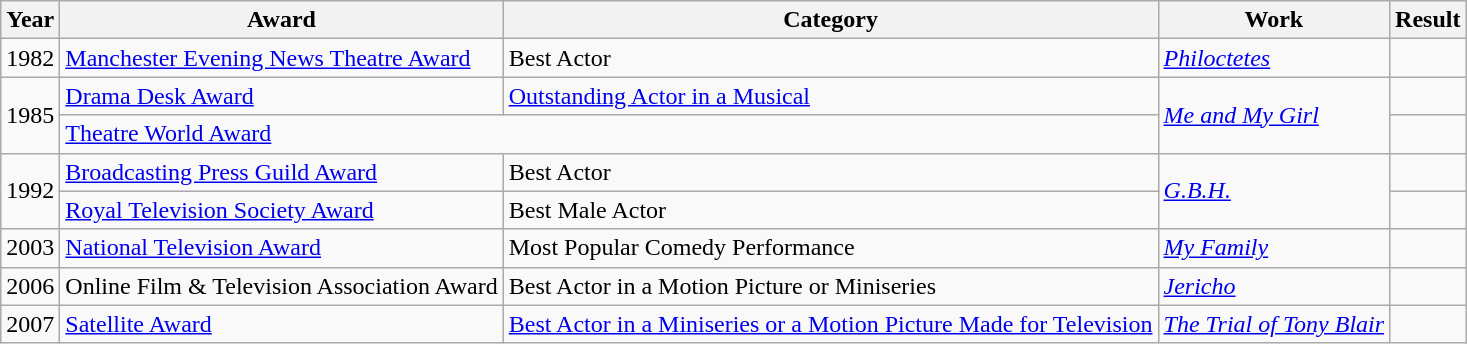<table class="wikitable sortable">
<tr>
<th>Year</th>
<th>Award</th>
<th>Category</th>
<th>Work</th>
<th>Result</th>
</tr>
<tr>
<td align="center">1982</td>
<td><a href='#'>Manchester Evening News Theatre Award</a></td>
<td>Best Actor</td>
<td><em><a href='#'>Philoctetes</a></em></td>
<td></td>
</tr>
<tr>
<td rowspan="2" align="center">1985</td>
<td><a href='#'>Drama Desk Award</a></td>
<td><a href='#'>Outstanding Actor in a Musical</a></td>
<td rowspan="2"><em><a href='#'>Me and My Girl</a></em></td>
<td></td>
</tr>
<tr>
<td colspan="2"><a href='#'>Theatre World Award</a></td>
<td></td>
</tr>
<tr>
<td rowspan="2" align="center">1992</td>
<td><a href='#'>Broadcasting Press Guild Award</a></td>
<td>Best Actor</td>
<td rowspan="2"><em><a href='#'>G.B.H.</a></em></td>
<td></td>
</tr>
<tr>
<td><a href='#'>Royal Television Society Award</a></td>
<td>Best Male Actor</td>
<td></td>
</tr>
<tr>
<td align="center">2003</td>
<td><a href='#'>National Television Award</a></td>
<td>Most Popular Comedy Performance</td>
<td><em><a href='#'>My Family</a></em></td>
<td></td>
</tr>
<tr>
<td align="center">2006</td>
<td>Online Film & Television Association Award</td>
<td>Best Actor in a Motion Picture or Miniseries</td>
<td><em><a href='#'>Jericho</a></em></td>
<td></td>
</tr>
<tr>
<td align="center">2007</td>
<td><a href='#'>Satellite Award</a></td>
<td><a href='#'>Best Actor in a Miniseries or a Motion Picture Made for Television</a></td>
<td><em><a href='#'>The Trial of Tony Blair</a></em></td>
<td></td>
</tr>
</table>
